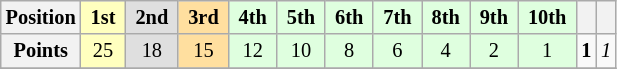<table class="wikitable" style="font-size:85%; text-align:center">
<tr>
<th>Position</th>
<td style="background:#ffffbf;"> <strong>1st</strong> </td>
<td style="background:#dfdfdf;"> <strong>2nd</strong> </td>
<td style="background:#ffdf9f;"> <strong>3rd</strong> </td>
<td style="background:#dfffdf;"> <strong>4th</strong> </td>
<td style="background:#dfffdf;"> <strong>5th</strong> </td>
<td style="background:#dfffdf;"> <strong>6th</strong> </td>
<td style="background:#dfffdf;"> <strong>7th</strong> </td>
<td style="background:#dfffdf;"> <strong>8th</strong> </td>
<td style="background:#dfffdf;"> <strong>9th</strong> </td>
<td style="background:#dfffdf;"> <strong>10th</strong> </td>
<th></th>
<th></th>
</tr>
<tr>
<th>Points</th>
<td style="background:#ffffbf;">25</td>
<td style="background:#dfdfdf;">18</td>
<td style="background:#ffdf9f;">15</td>
<td style="background:#dfffdf;">12</td>
<td style="background:#dfffdf;">10</td>
<td style="background:#dfffdf;">8</td>
<td style="background:#dfffdf;">6</td>
<td style="background:#dfffdf;">4</td>
<td style="background:#dfffdf;">2</td>
<td style="background:#dfffdf;">1</td>
<td><strong>1</strong></td>
<td><em>1</em></td>
</tr>
<tr>
</tr>
</table>
